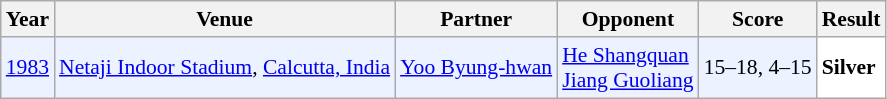<table class="sortable wikitable" style="font-size: 90%;">
<tr>
<th>Year</th>
<th>Venue</th>
<th>Partner</th>
<th>Opponent</th>
<th>Score</th>
<th>Result</th>
</tr>
<tr style="background:#ECF2FF">
<td align="center"><a href='#'>1983</a></td>
<td align="left"><a href='#'>Netaji Indoor Stadium</a>, <a href='#'>Calcutta, India</a></td>
<td align="left"> <a href='#'>Yoo Byung-hwan</a></td>
<td align="left"> <a href='#'>He Shangquan</a> <br> <a href='#'>Jiang Guoliang</a></td>
<td align="left">15–18, 4–15</td>
<td style="text-align:left; background: white"> <strong>Silver</strong></td>
</tr>
</table>
